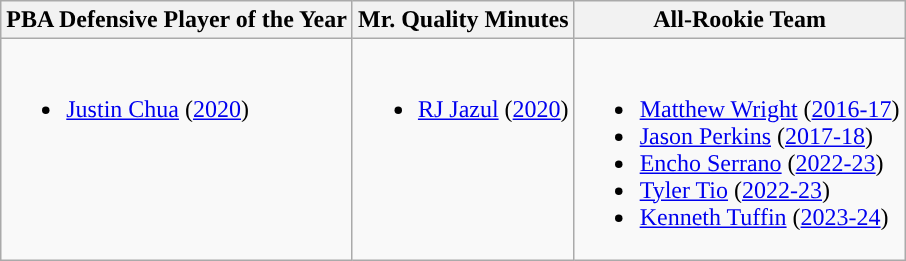<table class=wikitable>
<tr>
<th>PBA Defensive Player of the Year</th>
<th>Mr. Quality Minutes</th>
<th>All-Rookie Team</th>
</tr>
<tr>
<td valign="top"><br><ul><li><a href='#'>Justin Chua</a> (<a href='#'>2020</a>)</li></ul></td>
<td valign="top"><br><ul><li><a href='#'>RJ Jazul</a> (<a href='#'>2020</a>)</li></ul></td>
<td valign="top"><br><ul><li><a href='#'>Matthew Wright</a> (<a href='#'>2016-17</a>)</li><li><a href='#'>Jason Perkins</a> (<a href='#'>2017-18</a>)</li><li><a href='#'>Encho Serrano</a> (<a href='#'>2022-23</a>)</li><li><a href='#'>Tyler Tio</a> (<a href='#'>2022-23</a>)</li><li><a href='#'>Kenneth Tuffin</a> (<a href='#'>2023-24</a>)</li></ul></td>
</tr>
</table>
